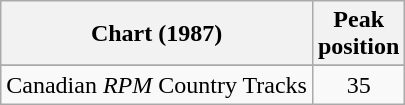<table class="wikitable sortable">
<tr>
<th align="left">Chart (1987)</th>
<th align="center">Peak<br>position</th>
</tr>
<tr>
</tr>
<tr>
<td align="left">Canadian <em>RPM</em> Country Tracks</td>
<td align="center">35</td>
</tr>
</table>
